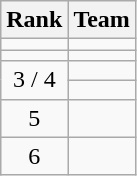<table class="wikitable" style=text-align:center>
<tr>
<th>Rank</th>
<th>Team</th>
</tr>
<tr>
<td></td>
<td align="left"></td>
</tr>
<tr>
<td></td>
<td align="left"></td>
</tr>
<tr>
<td rowspan=2>3 / 4</td>
<td align="left"></td>
</tr>
<tr>
<td align="left"></td>
</tr>
<tr>
<td>5</td>
<td align="left"></td>
</tr>
<tr>
<td>6</td>
<td align="left"></td>
</tr>
</table>
